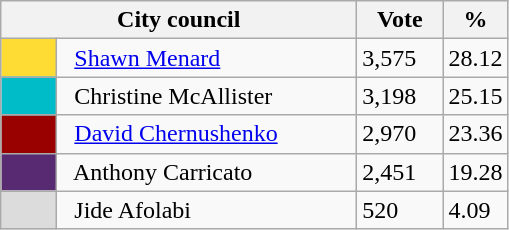<table class="wikitable">
<tr>
<th bgcolor="#DDDDFF" width="230px" colspan="2">City council</th>
<th bgcolor="#DDDDFF" width="50px">Vote</th>
<th bgcolor="#DDDDFF" width="30px">%</th>
</tr>
<tr>
<td bgcolor=#FEDC34 width="30px"> </td>
<td>  <a href='#'>Shawn Menard</a></td>
<td>3,575</td>
<td>28.12</td>
</tr>
<tr>
<td bgcolor=#00BCC8 width="30px"> </td>
<td>  Christine McAllister</td>
<td>3,198</td>
<td>25.15</td>
</tr>
<tr>
<td bgcolor=#990000 width="30px"> </td>
<td>  <a href='#'>David Chernushenko</a></td>
<td>2,970</td>
<td>23.36</td>
</tr>
<tr>
<td bgcolor=#582A72 width="30px"> </td>
<td>  Anthony Carricato</td>
<td>2,451</td>
<td>19.28</td>
</tr>
<tr>
<td bgcolor=#DCDCDC width="30px"> </td>
<td>  Jide Afolabi</td>
<td>520</td>
<td>4.09</td>
</tr>
</table>
